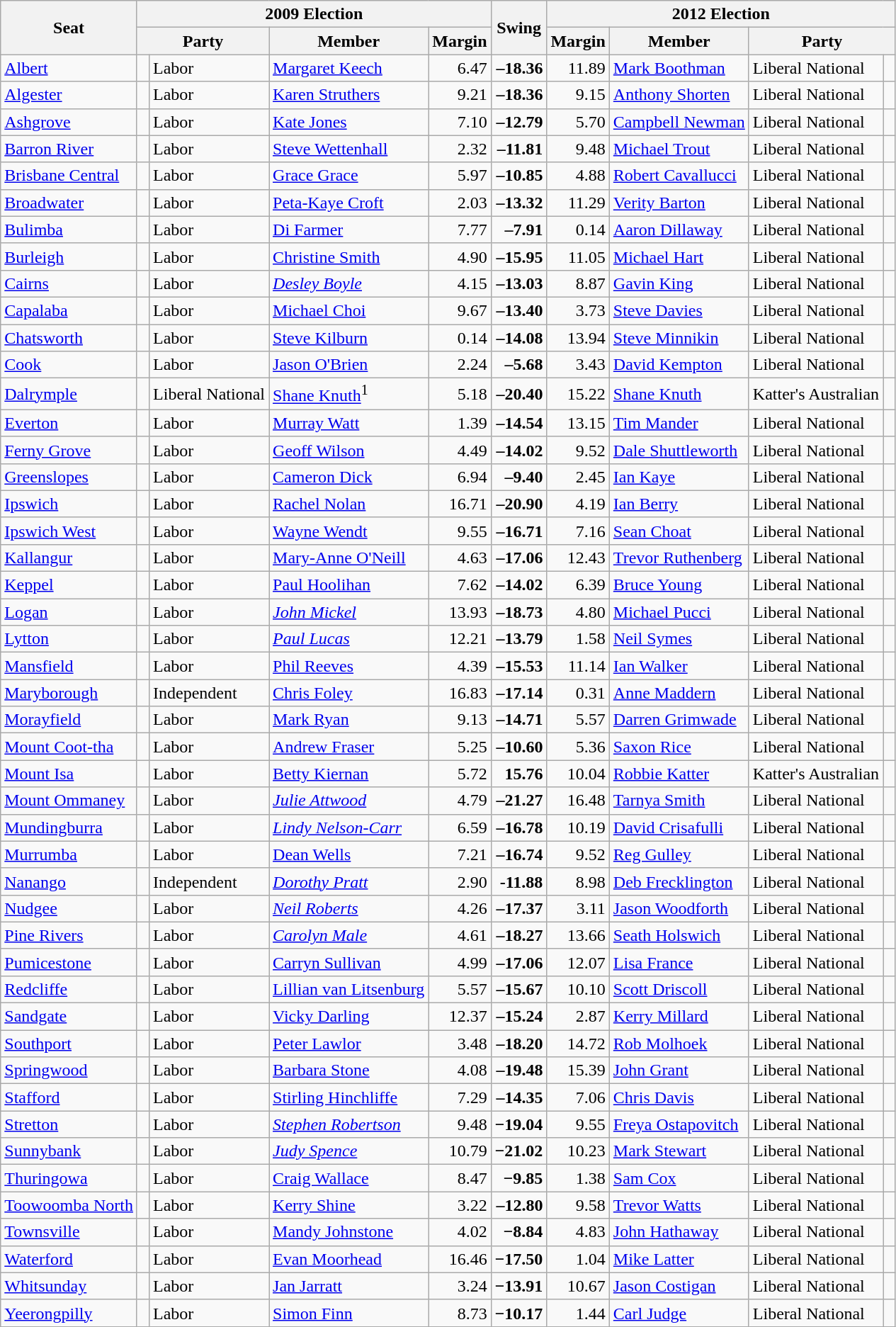<table class="wikitable">
<tr>
<th rowspan="2" style="text-align:center">Seat</th>
<th colspan="4" style="text-align:center">2009 Election</th>
<th rowspan="2" style="text-align:center">Swing</th>
<th colspan="4" style="text-align:center">2012 Election</th>
</tr>
<tr>
<th colspan="2" style="text-align:center">Party</th>
<th style="text-align:center">Member</th>
<th style="text-align:center">Margin</th>
<th style="text-align:center">Margin</th>
<th style="text-align:center">Member</th>
<th colspan="2" style="text-align:center">Party</th>
</tr>
<tr>
<td><a href='#'>Albert</a></td>
<td> </td>
<td>Labor</td>
<td><a href='#'>Margaret Keech</a></td>
<td style="text-align:right;">6.47</td>
<td style="text-align:right;"><strong>–18.36</strong></td>
<td style="text-align:right;">11.89</td>
<td><a href='#'>Mark Boothman</a></td>
<td>Liberal National</td>
<td> </td>
</tr>
<tr>
<td><a href='#'>Algester</a></td>
<td> </td>
<td>Labor</td>
<td><a href='#'>Karen Struthers</a></td>
<td style="text-align:right;">9.21</td>
<td style="text-align:right;"><strong>–18.36</strong></td>
<td style="text-align:right;">9.15</td>
<td><a href='#'>Anthony Shorten</a></td>
<td>Liberal National</td>
<td> </td>
</tr>
<tr>
<td><a href='#'>Ashgrove</a></td>
<td> </td>
<td>Labor</td>
<td><a href='#'>Kate Jones</a></td>
<td style="text-align:right;">7.10</td>
<td style="text-align:right;"><strong>–12.79</strong></td>
<td style="text-align:right;">5.70</td>
<td><a href='#'>Campbell Newman</a></td>
<td>Liberal National</td>
<td> </td>
</tr>
<tr>
<td><a href='#'>Barron River</a></td>
<td> </td>
<td>Labor</td>
<td><a href='#'>Steve Wettenhall</a></td>
<td style="text-align:right;">2.32</td>
<td style="text-align:right;"><strong>–11.81</strong></td>
<td style="text-align:right;">9.48</td>
<td><a href='#'>Michael Trout</a></td>
<td>Liberal National</td>
<td> </td>
</tr>
<tr>
<td><a href='#'>Brisbane Central</a></td>
<td> </td>
<td>Labor</td>
<td><a href='#'>Grace Grace</a></td>
<td style="text-align:right;">5.97</td>
<td style="text-align:right;"><strong>–10.85</strong></td>
<td style="text-align:right;">4.88</td>
<td><a href='#'>Robert Cavallucci</a></td>
<td>Liberal National</td>
<td> </td>
</tr>
<tr>
<td><a href='#'>Broadwater</a></td>
<td> </td>
<td>Labor</td>
<td><a href='#'>Peta-Kaye Croft</a></td>
<td style="text-align:right;">2.03</td>
<td style="text-align:right;"><strong>–13.32</strong></td>
<td style="text-align:right;">11.29</td>
<td><a href='#'>Verity Barton</a></td>
<td>Liberal National</td>
<td> </td>
</tr>
<tr>
<td><a href='#'>Bulimba</a></td>
<td> </td>
<td>Labor</td>
<td><a href='#'>Di Farmer</a></td>
<td style="text-align:right;">7.77</td>
<td style="text-align:right;"><strong>–7.91</strong></td>
<td style="text-align:right;">0.14</td>
<td><a href='#'>Aaron Dillaway</a></td>
<td>Liberal National</td>
<td> </td>
</tr>
<tr>
<td><a href='#'>Burleigh</a></td>
<td> </td>
<td>Labor</td>
<td><a href='#'>Christine Smith</a></td>
<td style="text-align:right;">4.90</td>
<td style="text-align:right;"><strong>–15.95</strong></td>
<td style="text-align:right;">11.05</td>
<td><a href='#'>Michael Hart</a></td>
<td>Liberal National</td>
<td> </td>
</tr>
<tr>
<td><a href='#'>Cairns</a></td>
<td> </td>
<td>Labor</td>
<td><em><a href='#'>Desley Boyle</a></em></td>
<td style="text-align:right;">4.15</td>
<td style="text-align:right;"><strong>–13.03</strong></td>
<td style="text-align:right;">8.87</td>
<td><a href='#'>Gavin King</a></td>
<td>Liberal National</td>
<td> </td>
</tr>
<tr>
<td><a href='#'>Capalaba</a></td>
<td> </td>
<td>Labor</td>
<td><a href='#'>Michael Choi</a></td>
<td style="text-align:right;">9.67</td>
<td style="text-align:right;"><strong>–13.40</strong></td>
<td style="text-align:right;">3.73</td>
<td><a href='#'>Steve Davies</a></td>
<td>Liberal National</td>
<td> </td>
</tr>
<tr>
<td><a href='#'>Chatsworth</a></td>
<td> </td>
<td>Labor</td>
<td><a href='#'>Steve Kilburn</a></td>
<td style="text-align:right;">0.14</td>
<td style="text-align:right;"><strong>–14.08</strong></td>
<td style="text-align:right;">13.94</td>
<td><a href='#'>Steve Minnikin</a></td>
<td>Liberal National</td>
<td> </td>
</tr>
<tr>
<td><a href='#'>Cook</a></td>
<td> </td>
<td>Labor</td>
<td><a href='#'>Jason O'Brien</a></td>
<td style="text-align:right;">2.24</td>
<td style="text-align:right;"><strong>–5.68</strong></td>
<td style="text-align:right;">3.43</td>
<td><a href='#'>David Kempton</a></td>
<td>Liberal National</td>
<td> </td>
</tr>
<tr>
<td><a href='#'>Dalrymple</a></td>
<td> </td>
<td>Liberal National</td>
<td><a href='#'>Shane Knuth</a><sup>1</sup></td>
<td style="text-align:right;">5.18</td>
<td style="text-align:right;"><strong>–20.40</strong></td>
<td style="text-align:right;">15.22</td>
<td><a href='#'>Shane Knuth</a></td>
<td>Katter's Australian</td>
<td> </td>
</tr>
<tr>
<td><a href='#'>Everton</a></td>
<td> </td>
<td>Labor</td>
<td><a href='#'>Murray Watt</a></td>
<td style="text-align:right;">1.39</td>
<td style="text-align:right;"><strong>–14.54</strong></td>
<td style="text-align:right;">13.15</td>
<td><a href='#'>Tim Mander</a></td>
<td>Liberal National</td>
<td> </td>
</tr>
<tr>
<td><a href='#'>Ferny Grove</a></td>
<td> </td>
<td>Labor</td>
<td><a href='#'>Geoff Wilson</a></td>
<td style="text-align:right;">4.49</td>
<td style="text-align:right;"><strong>–14.02</strong></td>
<td style="text-align:right;">9.52</td>
<td><a href='#'>Dale Shuttleworth</a></td>
<td>Liberal National</td>
<td> </td>
</tr>
<tr>
<td><a href='#'>Greenslopes</a></td>
<td> </td>
<td>Labor</td>
<td><a href='#'>Cameron Dick</a></td>
<td style="text-align:right;">6.94</td>
<td style="text-align:right;"><strong>–9.40</strong></td>
<td style="text-align:right;">2.45</td>
<td><a href='#'>Ian Kaye</a></td>
<td>Liberal National</td>
<td> </td>
</tr>
<tr>
<td><a href='#'>Ipswich</a></td>
<td> </td>
<td>Labor</td>
<td><a href='#'>Rachel Nolan</a></td>
<td style="text-align:right;">16.71</td>
<td style="text-align:right;"><strong>–20.90</strong></td>
<td style="text-align:right;">4.19</td>
<td><a href='#'>Ian Berry</a></td>
<td>Liberal National</td>
<td> </td>
</tr>
<tr>
<td><a href='#'>Ipswich West</a></td>
<td> </td>
<td>Labor</td>
<td><a href='#'>Wayne Wendt</a></td>
<td style="text-align:right;">9.55</td>
<td style="text-align:right;"><strong>–16.71</strong></td>
<td style="text-align:right;">7.16</td>
<td><a href='#'>Sean Choat</a></td>
<td>Liberal National</td>
<td> </td>
</tr>
<tr>
<td><a href='#'>Kallangur</a></td>
<td> </td>
<td>Labor</td>
<td><a href='#'>Mary-Anne O'Neill</a></td>
<td style="text-align:right;">4.63</td>
<td style="text-align:right;"><strong>–17.06</strong></td>
<td style="text-align:right;">12.43</td>
<td><a href='#'>Trevor Ruthenberg</a></td>
<td>Liberal National</td>
<td> </td>
</tr>
<tr>
<td><a href='#'>Keppel</a></td>
<td> </td>
<td>Labor</td>
<td><a href='#'>Paul Hoolihan</a></td>
<td style="text-align:right;">7.62</td>
<td style="text-align:right;"><strong>–14.02</strong></td>
<td style="text-align:right;">6.39</td>
<td><a href='#'>Bruce Young</a></td>
<td>Liberal National</td>
<td> </td>
</tr>
<tr>
<td><a href='#'>Logan</a></td>
<td> </td>
<td>Labor</td>
<td><em><a href='#'>John Mickel</a></em></td>
<td style="text-align:right;">13.93</td>
<td style="text-align:right;"><strong>–18.73</strong></td>
<td style="text-align:right;">4.80</td>
<td><a href='#'>Michael Pucci</a></td>
<td>Liberal National</td>
<td> </td>
</tr>
<tr>
<td><a href='#'>Lytton</a></td>
<td> </td>
<td>Labor</td>
<td><em><a href='#'>Paul Lucas</a></em></td>
<td style="text-align:right;">12.21</td>
<td style="text-align:right;"><strong>–13.79</strong></td>
<td style="text-align:right;">1.58</td>
<td><a href='#'>Neil Symes</a></td>
<td>Liberal National</td>
<td> </td>
</tr>
<tr>
<td><a href='#'>Mansfield</a></td>
<td> </td>
<td>Labor</td>
<td><a href='#'>Phil Reeves</a></td>
<td style="text-align:right;">4.39</td>
<td style="text-align:right;"><strong>–15.53</strong></td>
<td style="text-align:right;">11.14</td>
<td><a href='#'>Ian Walker</a></td>
<td>Liberal National</td>
<td> </td>
</tr>
<tr>
<td><a href='#'>Maryborough</a></td>
<td> </td>
<td>Independent</td>
<td><a href='#'>Chris Foley</a></td>
<td style="text-align:right;">16.83</td>
<td style="text-align:right;"><strong>–17.14</strong></td>
<td style="text-align:right;">0.31</td>
<td><a href='#'>Anne Maddern</a></td>
<td>Liberal National</td>
<td> </td>
</tr>
<tr>
<td><a href='#'>Morayfield</a></td>
<td> </td>
<td>Labor</td>
<td><a href='#'>Mark Ryan</a></td>
<td style="text-align:right;">9.13</td>
<td style="text-align:right;"><strong>–14.71</strong></td>
<td style="text-align:right;">5.57</td>
<td><a href='#'>Darren Grimwade</a></td>
<td>Liberal National</td>
<td> </td>
</tr>
<tr>
<td><a href='#'>Mount Coot-tha</a></td>
<td> </td>
<td>Labor</td>
<td><a href='#'>Andrew Fraser</a></td>
<td style="text-align:right;">5.25</td>
<td style="text-align:right;"><strong>–10.60</strong></td>
<td style="text-align:right;">5.36</td>
<td><a href='#'>Saxon Rice</a></td>
<td>Liberal National</td>
<td> </td>
</tr>
<tr>
<td><a href='#'>Mount Isa</a></td>
<td> </td>
<td>Labor</td>
<td><a href='#'>Betty Kiernan</a></td>
<td style="text-align:right;">5.72</td>
<td style="text-align:right;"><strong>15.76</strong></td>
<td style="text-align:right;">10.04</td>
<td><a href='#'>Robbie Katter</a></td>
<td>Katter's Australian</td>
<td> </td>
</tr>
<tr>
<td><a href='#'>Mount Ommaney</a></td>
<td> </td>
<td>Labor</td>
<td><em><a href='#'>Julie Attwood</a></em></td>
<td style="text-align:right;">4.79</td>
<td style="text-align:right;"><strong>–21.27</strong></td>
<td style="text-align:right;">16.48</td>
<td><a href='#'>Tarnya Smith</a></td>
<td>Liberal National</td>
<td> </td>
</tr>
<tr>
<td><a href='#'>Mundingburra</a></td>
<td> </td>
<td>Labor</td>
<td><em><a href='#'>Lindy Nelson-Carr</a></em></td>
<td style="text-align:right;">6.59</td>
<td style="text-align:right;"><strong>–16.78</strong></td>
<td style="text-align:right;">10.19</td>
<td><a href='#'>David Crisafulli</a></td>
<td>Liberal National</td>
<td> </td>
</tr>
<tr>
<td><a href='#'>Murrumba</a></td>
<td> </td>
<td>Labor</td>
<td><a href='#'>Dean Wells</a></td>
<td style="text-align:right;">7.21</td>
<td style="text-align:right;"><strong>–16.74</strong></td>
<td style="text-align:right;">9.52</td>
<td><a href='#'>Reg Gulley</a></td>
<td>Liberal National</td>
<td> </td>
</tr>
<tr>
<td><a href='#'>Nanango</a></td>
<td> </td>
<td>Independent</td>
<td><em><a href='#'>Dorothy Pratt</a></em></td>
<td style="text-align:right;">2.90</td>
<td style="text-align:right;"><strong>-11.88</strong></td>
<td style="text-align:right;">8.98</td>
<td><a href='#'>Deb Frecklington</a></td>
<td>Liberal National</td>
<td> </td>
</tr>
<tr>
<td><a href='#'>Nudgee</a></td>
<td> </td>
<td>Labor</td>
<td><em><a href='#'>Neil Roberts</a></em></td>
<td style="text-align:right;">4.26</td>
<td style="text-align:right;"><strong>–17.37</strong></td>
<td style="text-align:right;">3.11</td>
<td><a href='#'>Jason Woodforth</a></td>
<td>Liberal National</td>
<td> </td>
</tr>
<tr>
<td><a href='#'>Pine Rivers</a></td>
<td> </td>
<td>Labor</td>
<td><em><a href='#'>Carolyn Male</a></em></td>
<td style="text-align:right;">4.61</td>
<td style="text-align:right;"><strong>–18.27</strong></td>
<td style="text-align:right;">13.66</td>
<td><a href='#'>Seath Holswich</a></td>
<td>Liberal National</td>
<td> </td>
</tr>
<tr>
<td><a href='#'>Pumicestone</a></td>
<td> </td>
<td>Labor</td>
<td><a href='#'>Carryn Sullivan</a></td>
<td style="text-align:right;">4.99</td>
<td style="text-align:right;"><strong>–17.06</strong></td>
<td style="text-align:right;">12.07</td>
<td><a href='#'>Lisa France</a></td>
<td>Liberal National</td>
<td> </td>
</tr>
<tr>
<td><a href='#'>Redcliffe</a></td>
<td> </td>
<td>Labor</td>
<td><a href='#'>Lillian van Litsenburg</a></td>
<td style="text-align:right;">5.57</td>
<td style="text-align:right;"><strong>–15.67</strong></td>
<td style="text-align:right;">10.10</td>
<td><a href='#'>Scott Driscoll</a></td>
<td>Liberal National</td>
<td> </td>
</tr>
<tr>
<td><a href='#'>Sandgate</a></td>
<td> </td>
<td>Labor</td>
<td><a href='#'>Vicky Darling</a></td>
<td style="text-align:right;">12.37</td>
<td style="text-align:right;"><strong>–15.24</strong></td>
<td style="text-align:right;">2.87</td>
<td><a href='#'>Kerry Millard</a></td>
<td>Liberal National</td>
<td> </td>
</tr>
<tr>
<td><a href='#'>Southport</a></td>
<td> </td>
<td>Labor</td>
<td><a href='#'>Peter Lawlor</a></td>
<td style="text-align:right;">3.48</td>
<td style="text-align:right;"><strong>–18.20</strong></td>
<td style="text-align:right;">14.72</td>
<td><a href='#'>Rob Molhoek</a></td>
<td>Liberal National</td>
<td> </td>
</tr>
<tr>
<td><a href='#'>Springwood</a></td>
<td> </td>
<td>Labor</td>
<td><a href='#'>Barbara Stone</a></td>
<td style="text-align:right;">4.08</td>
<td style="text-align:right;"><strong>–19.48</strong></td>
<td style="text-align:right;">15.39</td>
<td><a href='#'>John Grant</a></td>
<td>Liberal National</td>
<td> </td>
</tr>
<tr>
<td><a href='#'>Stafford</a></td>
<td> </td>
<td>Labor</td>
<td><a href='#'>Stirling Hinchliffe</a></td>
<td style="text-align:right;">7.29</td>
<td style="text-align:right;"><strong>–14.35</strong></td>
<td style="text-align:right;">7.06</td>
<td><a href='#'>Chris Davis</a></td>
<td>Liberal National</td>
<td> </td>
</tr>
<tr>
<td><a href='#'>Stretton</a></td>
<td> </td>
<td>Labor</td>
<td><em><a href='#'>Stephen Robertson</a></em></td>
<td style="text-align:right;">9.48</td>
<td style="text-align:right;"><strong>−19.04</strong></td>
<td style="text-align:right;">9.55</td>
<td><a href='#'>Freya Ostapovitch</a></td>
<td>Liberal National</td>
<td> </td>
</tr>
<tr>
<td><a href='#'>Sunnybank</a></td>
<td> </td>
<td>Labor</td>
<td><em><a href='#'>Judy Spence</a></em></td>
<td style="text-align:right;">10.79</td>
<td style="text-align:right;"><strong>−21.02</strong></td>
<td style="text-align:right;">10.23</td>
<td><a href='#'>Mark Stewart</a></td>
<td>Liberal National</td>
<td> </td>
</tr>
<tr>
<td><a href='#'>Thuringowa</a></td>
<td> </td>
<td>Labor</td>
<td><a href='#'>Craig Wallace</a></td>
<td style="text-align:right;">8.47</td>
<td style="text-align:right;"><strong>−9.85</strong></td>
<td style="text-align:right;">1.38</td>
<td><a href='#'>Sam Cox</a></td>
<td>Liberal National</td>
<td> </td>
</tr>
<tr>
<td><a href='#'>Toowoomba North</a></td>
<td> </td>
<td>Labor</td>
<td><a href='#'>Kerry Shine</a></td>
<td style="text-align:right;">3.22</td>
<td style="text-align:right;"><strong>–12.80</strong></td>
<td style="text-align:right;">9.58</td>
<td><a href='#'>Trevor Watts</a></td>
<td>Liberal National</td>
<td> </td>
</tr>
<tr>
<td><a href='#'>Townsville</a></td>
<td> </td>
<td>Labor</td>
<td><a href='#'>Mandy Johnstone</a></td>
<td style="text-align:right;">4.02</td>
<td style="text-align:right;"><strong>−8.84</strong></td>
<td style="text-align:right;">4.83</td>
<td><a href='#'>John Hathaway</a></td>
<td>Liberal National</td>
<td> </td>
</tr>
<tr>
<td><a href='#'>Waterford</a></td>
<td> </td>
<td>Labor</td>
<td><a href='#'>Evan Moorhead</a></td>
<td style="text-align:right;">16.46</td>
<td style="text-align:right;"><strong>−17.50</strong></td>
<td style="text-align:right;">1.04</td>
<td><a href='#'>Mike Latter</a></td>
<td>Liberal National</td>
<td> </td>
</tr>
<tr>
<td><a href='#'>Whitsunday</a></td>
<td> </td>
<td>Labor</td>
<td><a href='#'>Jan Jarratt</a></td>
<td style="text-align:right;">3.24</td>
<td style="text-align:right;"><strong>−13.91</strong></td>
<td style="text-align:right;">10.67</td>
<td><a href='#'>Jason Costigan</a></td>
<td>Liberal National</td>
<td> </td>
</tr>
<tr>
<td><a href='#'>Yeerongpilly</a></td>
<td> </td>
<td>Labor</td>
<td><a href='#'>Simon Finn</a></td>
<td style="text-align:right;">8.73</td>
<td style="text-align:right;"><strong>−10.17</strong></td>
<td style="text-align:right;">1.44</td>
<td><a href='#'>Carl Judge</a></td>
<td>Liberal National</td>
<td> </td>
</tr>
</table>
